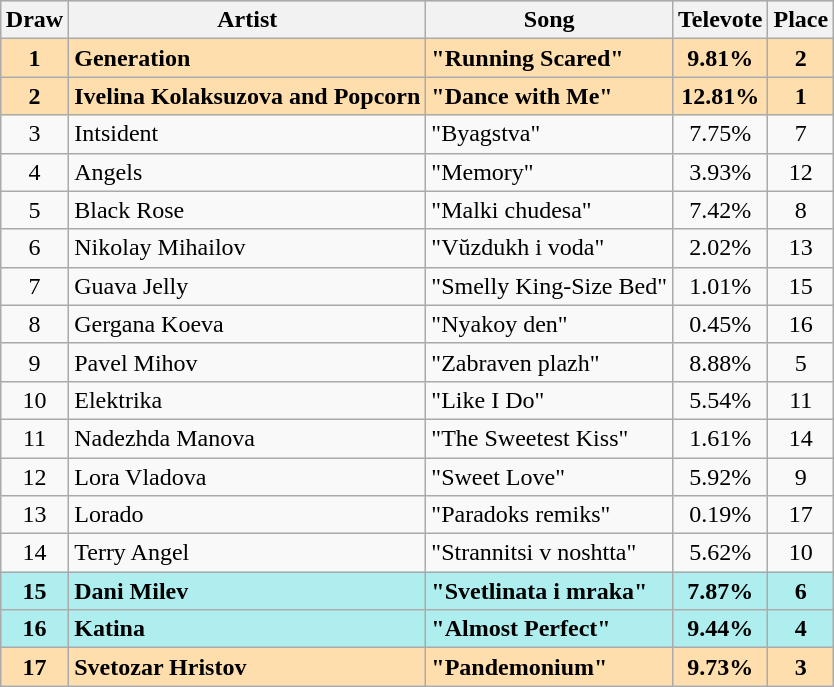<table class="sortable wikitable" style="margin: 1em auto 1em auto; text-align:center">
<tr bgcolor="#CCCCCC">
<th>Draw</th>
<th>Artist</th>
<th>Song</th>
<th>Televote</th>
<th>Place</th>
</tr>
<tr style="font-weight:bold; background:navajowhite;">
<td>1</td>
<td align="left">Generation</td>
<td align="left">"Running Scared"</td>
<td>9.81%</td>
<td>2</td>
</tr>
<tr style="font-weight:bold; background:navajowhite;">
<td>2</td>
<td align="left">Ivelina Kolaksuzova and Popcorn</td>
<td align="left">"Dance with Me"</td>
<td>12.81%</td>
<td>1</td>
</tr>
<tr>
<td>3</td>
<td align="left">Intsident</td>
<td align="left">"Byagstva"</td>
<td>7.75%</td>
<td>7</td>
</tr>
<tr>
<td>4</td>
<td align="left">Angels</td>
<td align="left">"Memory"</td>
<td>3.93%</td>
<td>12</td>
</tr>
<tr>
<td>5</td>
<td align="left">Black Rose</td>
<td align="left">"Malki chudesa"</td>
<td>7.42%</td>
<td>8</td>
</tr>
<tr>
<td>6</td>
<td align="left">Nikolay Mihailov</td>
<td align="left">"Vŭzdukh i voda"</td>
<td>2.02%</td>
<td>13</td>
</tr>
<tr>
<td>7</td>
<td align="left">Guava Jelly</td>
<td align="left">"Smelly King-Size Bed"</td>
<td>1.01%</td>
<td>15</td>
</tr>
<tr>
<td>8</td>
<td align="left">Gergana Koeva</td>
<td align="left">"Nyakoy den"</td>
<td>0.45%</td>
<td>16</td>
</tr>
<tr>
<td>9</td>
<td align="left">Pavel Mihov</td>
<td align="left">"Zabraven plazh"</td>
<td>8.88%</td>
<td>5</td>
</tr>
<tr>
<td>10</td>
<td align="left">Elektrika</td>
<td align="left">"Like I Do"</td>
<td>5.54%</td>
<td>11</td>
</tr>
<tr>
<td>11</td>
<td align="left">Nadezhda Manova</td>
<td align="left">"The Sweetest Kiss"</td>
<td>1.61%</td>
<td>14</td>
</tr>
<tr>
<td>12</td>
<td align="left">Lora Vladova</td>
<td align="left">"Sweet Love"</td>
<td>5.92%</td>
<td>9</td>
</tr>
<tr>
<td>13</td>
<td align="left">Lorado</td>
<td align="left">"Paradoks remiks"</td>
<td>0.19%</td>
<td>17</td>
</tr>
<tr>
<td>14</td>
<td align="left">Terry Angel</td>
<td align="left">"Strannitsi v noshtta"</td>
<td>5.62%</td>
<td>10</td>
</tr>
<tr style="font-weight:bold; background:paleturquoise;">
<td>15</td>
<td align="left">Dani Milev</td>
<td align="left">"Svetlinata i mraka"</td>
<td>7.87%</td>
<td>6</td>
</tr>
<tr style="font-weight:bold; background:paleturquoise;">
<td>16</td>
<td align="left">Katina</td>
<td align="left">"Almost Perfect"</td>
<td>9.44%</td>
<td>4</td>
</tr>
<tr style="font-weight:bold; background:navajowhite;">
<td>17</td>
<td align="left">Svetozar Hristov</td>
<td align="left">"Pandemonium"</td>
<td>9.73%</td>
<td>3</td>
</tr>
</table>
